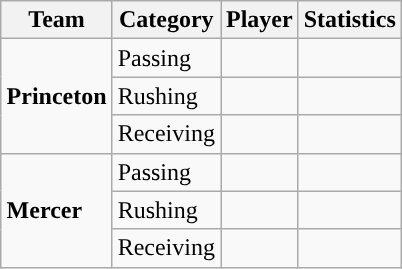<table class="wikitable" style="float: right;">
<tr>
<th>Team</th>
<th>Category</th>
<th>Player</th>
<th>Statistics</th>
</tr>
<tr>
<td rowspan=3><strong>Princeton</strong></td>
<td>Passing</td>
<td></td>
<td></td>
</tr>
<tr>
<td>Rushing</td>
<td></td>
<td></td>
</tr>
<tr>
<td>Receiving</td>
<td></td>
<td></td>
</tr>
<tr>
<td rowspan=3><strong>Mercer</strong></td>
<td>Passing</td>
<td></td>
<td></td>
</tr>
<tr>
<td>Rushing</td>
<td></td>
<td></td>
</tr>
<tr>
<td>Receiving</td>
<td></td>
<td></td>
</tr>
</table>
